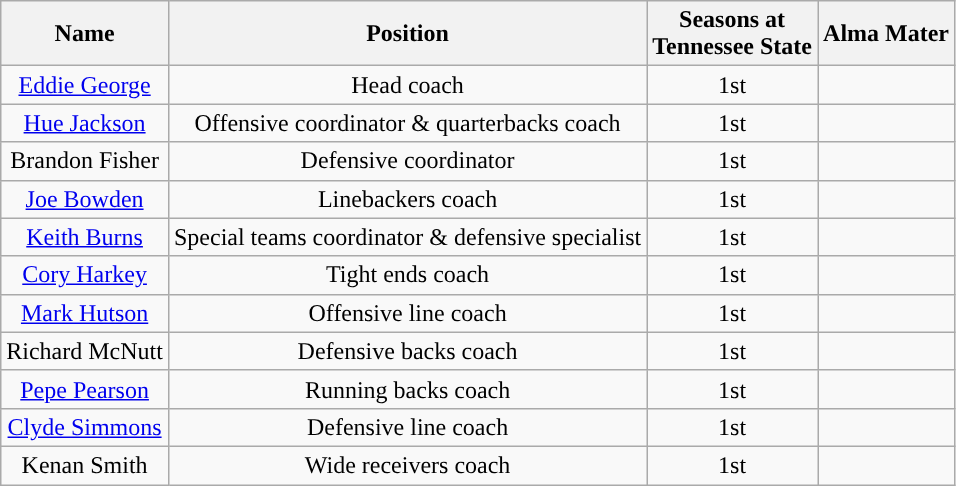<table class="wikitable" style="text-align:center;">
<tr>
<th>Name</th>
<th>Position</th>
<th>Seasons at <br> Tennessee State</th>
<th>Alma Mater</th>
</tr>
<tr>
<td><a href='#'>Eddie George</a></td>
<td>Head coach</td>
<td>1st</td>
<td></td>
</tr>
<tr>
<td><a href='#'>Hue Jackson</a></td>
<td>Offensive coordinator & quarterbacks coach</td>
<td>1st</td>
<td></td>
</tr>
<tr>
<td>Brandon Fisher</td>
<td>Defensive coordinator</td>
<td>1st</td>
<td></td>
</tr>
<tr>
<td><a href='#'>Joe Bowden</a></td>
<td>Linebackers coach</td>
<td>1st</td>
<td></td>
</tr>
<tr>
<td><a href='#'>Keith Burns</a></td>
<td>Special teams coordinator & defensive specialist</td>
<td>1st</td>
<td></td>
</tr>
<tr>
<td><a href='#'>Cory Harkey</a></td>
<td>Tight ends coach</td>
<td>1st</td>
<td></td>
</tr>
<tr>
<td><a href='#'>Mark Hutson</a></td>
<td>Offensive line coach</td>
<td>1st</td>
<td></td>
</tr>
<tr>
<td>Richard McNutt</td>
<td>Defensive backs coach</td>
<td>1st</td>
<td></td>
</tr>
<tr>
<td><a href='#'>Pepe Pearson</a></td>
<td>Running backs coach</td>
<td>1st</td>
<td></td>
</tr>
<tr>
<td><a href='#'>Clyde Simmons</a></td>
<td>Defensive line coach</td>
<td>1st</td>
<td></td>
</tr>
<tr>
<td>Kenan Smith</td>
<td>Wide receivers coach</td>
<td>1st</td>
<td></td>
</tr>
</table>
